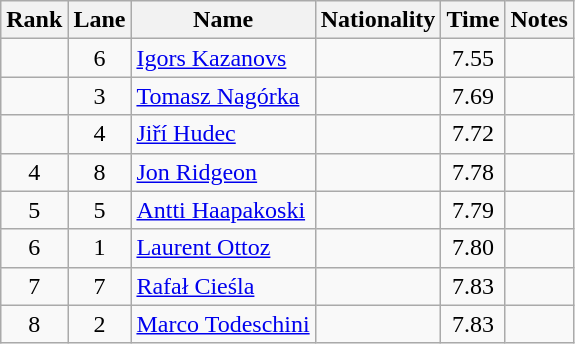<table class="wikitable sortable" style="text-align:center">
<tr>
<th>Rank</th>
<th>Lane</th>
<th>Name</th>
<th>Nationality</th>
<th>Time</th>
<th>Notes</th>
</tr>
<tr>
<td></td>
<td>6</td>
<td align="left"><a href='#'>Igors Kazanovs</a></td>
<td align=left></td>
<td>7.55</td>
<td></td>
</tr>
<tr>
<td></td>
<td>3</td>
<td align="left"><a href='#'>Tomasz Nagórka</a></td>
<td align=left></td>
<td>7.69</td>
<td></td>
</tr>
<tr>
<td></td>
<td>4</td>
<td align="left"><a href='#'>Jiří Hudec</a></td>
<td align=left></td>
<td>7.72</td>
<td></td>
</tr>
<tr>
<td>4</td>
<td>8</td>
<td align="left"><a href='#'>Jon Ridgeon</a></td>
<td align=left></td>
<td>7.78</td>
<td></td>
</tr>
<tr>
<td>5</td>
<td>5</td>
<td align="left"><a href='#'>Antti Haapakoski</a></td>
<td align=left></td>
<td>7.79</td>
<td></td>
</tr>
<tr>
<td>6</td>
<td>1</td>
<td align="left"><a href='#'>Laurent Ottoz</a></td>
<td align=left></td>
<td>7.80</td>
<td></td>
</tr>
<tr>
<td>7</td>
<td>7</td>
<td align="left"><a href='#'>Rafał Cieśla</a></td>
<td align=left></td>
<td>7.83</td>
<td></td>
</tr>
<tr>
<td>8</td>
<td>2</td>
<td align="left"><a href='#'>Marco Todeschini</a></td>
<td align=left></td>
<td>7.83</td>
<td></td>
</tr>
</table>
